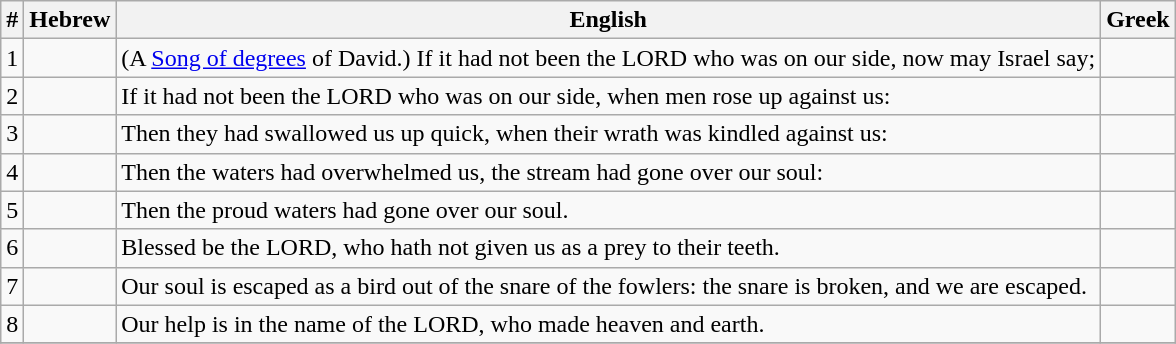<table class=wikitable>
<tr>
<th>#</th>
<th>Hebrew</th>
<th>English</th>
<th>Greek</th>
</tr>
<tr>
<td style="text-align:right">1</td>
<td style="text-align:right"></td>
<td>(A <a href='#'>Song of degrees</a> of David.) If it had not been the LORD who was on our side, now may Israel say;</td>
<td></td>
</tr>
<tr>
<td style="text-align:right">2</td>
<td style="text-align:right"></td>
<td>If it had not been the LORD who was on our side, when men rose up against us:</td>
<td></td>
</tr>
<tr>
<td style="text-align:right">3</td>
<td style="text-align:right"></td>
<td>Then they had swallowed us up quick, when their wrath was kindled against us:</td>
<td></td>
</tr>
<tr>
<td style="text-align:right">4</td>
<td style="text-align:right"></td>
<td>Then the waters had overwhelmed us, the stream had gone over our soul:</td>
<td></td>
</tr>
<tr>
<td style="text-align:right">5</td>
<td style="text-align:right"></td>
<td>Then the proud waters had gone over our soul.</td>
<td></td>
</tr>
<tr>
<td style="text-align:right">6</td>
<td style="text-align:right"></td>
<td>Blessed be the LORD, who hath not given us as a prey to their teeth.</td>
<td></td>
</tr>
<tr>
<td style="text-align:right">7</td>
<td style="text-align:right"></td>
<td>Our soul is escaped as a bird out of the snare of the fowlers: the snare is broken, and we are escaped.</td>
<td></td>
</tr>
<tr>
<td style="text-align:right">8</td>
<td style="text-align:right"></td>
<td>Our help is in the name of the LORD, who made heaven and earth.</td>
<td></td>
</tr>
<tr>
</tr>
</table>
